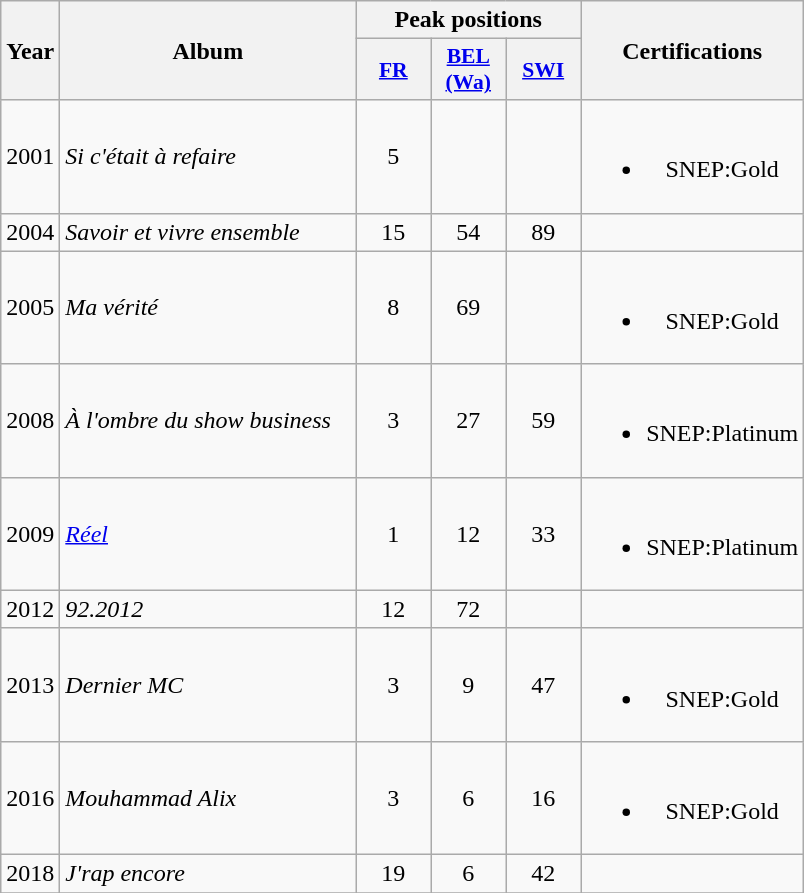<table class="wikitable">
<tr>
<th align="center" rowspan="2" width="10">Year</th>
<th align="center" rowspan="2" width="190">Album</th>
<th align="center" colspan="3" width="30">Peak positions</th>
<th align="center" rowspan="2" width="70">Certifications</th>
</tr>
<tr>
<th scope="col" style="width:3em;font-size:90%;"><a href='#'>FR</a><br></th>
<th scope="col" style="width:3em;font-size:90%;"><a href='#'>BEL <br>(Wa)</a><br></th>
<th scope="col" style="width:3em;font-size:90%;"><a href='#'>SWI</a><br></th>
</tr>
<tr>
<td align="center">2001</td>
<td><em>Si c'était à refaire</em></td>
<td align="center">5</td>
<td align="center"></td>
<td align="center"></td>
<td align="center"><br><ul><li>SNEP:Gold</li></ul></td>
</tr>
<tr>
<td align="center">2004</td>
<td><em>Savoir et vivre ensemble</em></td>
<td align="center">15</td>
<td align="center">54</td>
<td align="center">89</td>
<td align="center"></td>
</tr>
<tr>
<td align="center">2005</td>
<td><em>Ma vérité</em></td>
<td align="center">8</td>
<td align="center">69</td>
<td align="center"></td>
<td align="center"><br><ul><li>SNEP:Gold</li></ul></td>
</tr>
<tr>
<td align="center">2008</td>
<td><em>À l'ombre du show business</em></td>
<td align="center">3</td>
<td align="center">27</td>
<td align="center">59</td>
<td align="center"><br><ul><li>SNEP:Platinum</li></ul></td>
</tr>
<tr>
<td align="center">2009</td>
<td><em><a href='#'>Réel</a></em></td>
<td align="center">1</td>
<td align="center">12</td>
<td align="center">33</td>
<td align="center"><br><ul><li>SNEP:Platinum</li></ul></td>
</tr>
<tr>
<td align="center">2012</td>
<td><em>92.2012</em></td>
<td align="center">12</td>
<td align="center">72</td>
<td align="center"></td>
<td align="center"></td>
</tr>
<tr>
<td align="center">2013</td>
<td><em>Dernier MC</em></td>
<td align="center">3</td>
<td align="center">9</td>
<td align="center">47</td>
<td align="center"><br><ul><li>SNEP:Gold</li></ul></td>
</tr>
<tr>
<td align="center">2016</td>
<td><em>Mouhammad Alix</em></td>
<td align="center">3<br></td>
<td align="center">6</td>
<td align="center">16</td>
<td align="center"><br><ul><li>SNEP:Gold</li></ul></td>
</tr>
<tr>
<td align="center">2018</td>
<td><em>J'rap encore</em></td>
<td align="center">19<br></td>
<td align="center">6</td>
<td align="center">42</td>
<td align="center"></td>
</tr>
<tr>
</tr>
</table>
